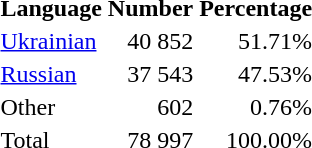<table class="standard">
<tr>
<th>Language</th>
<th>Number</th>
<th>Percentage</th>
</tr>
<tr>
<td><a href='#'>Ukrainian</a></td>
<td align="right">40 852</td>
<td align="right">51.71%</td>
</tr>
<tr>
<td><a href='#'>Russian</a></td>
<td align="right">37 543</td>
<td align="right">47.53%</td>
</tr>
<tr>
<td>Other</td>
<td align="right">602</td>
<td align="right">0.76%</td>
</tr>
<tr>
<td>Total</td>
<td align="right">78 997</td>
<td align="right">100.00%</td>
</tr>
</table>
